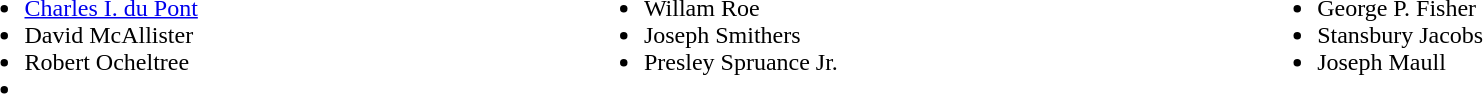<table width=100%>
<tr valign=top>
<td><br><ul><li><a href='#'>Charles I. du Pont</a></li><li>David McAllister</li><li>Robert Ocheltree</li><li></li></ul></td>
<td><br><ul><li>Willam Roe</li><li>Joseph Smithers</li><li>Presley Spruance Jr.</li></ul></td>
<td><br><ul><li>George P. Fisher</li><li>Stansbury Jacobs</li><li>Joseph Maull</li></ul></td>
</tr>
</table>
